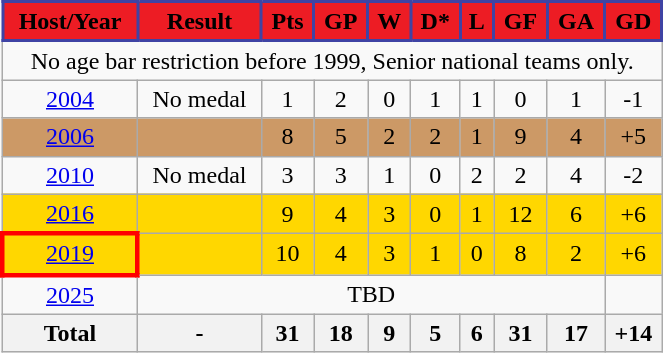<table Class = "wikitable" style = "text-align: center; width:35%;">
<tr>
<th style="background:#ED1C24;border: 2px solid #3F43A4;"><span>Host/Year</span></th>
<th style="background:#ED1C24;border: 2px solid #3F43A4;"><span>Result</span></th>
<th style="background:#ED1C24;border: 2px solid #3F43A4;"><span>Pts</span></th>
<th style="background:#ED1C24;border: 2px solid #3F43A4;"><span>GP</span></th>
<th style="background:#ED1C24;border: 2px solid #3F43A4;"><span>W</span></th>
<th style="background:#ED1C24;border: 2px solid #3F43A4;"><span>D*</span></th>
<th style="background:#ED1C24;border: 2px solid #3F43A4;"><span>L</span></th>
<th style="background:#ED1C24;border: 2px solid #3F43A4;"><span>GF</span></th>
<th style="background:#ED1C24;border: 2px solid #3F43A4;"><span>GA</span></th>
<th style="background:#ED1C24;border: 2px solid #3F43A4;"><span>GD</span></th>
</tr>
<tr>
<td colspan="10">No age bar restriction before 1999, Senior national teams only.</td>
</tr>
<tr>
<td> <a href='#'>2004</a></td>
<td>No medal</td>
<td>1</td>
<td>2</td>
<td>0</td>
<td>1</td>
<td>1</td>
<td>0</td>
<td>1</td>
<td>-1</td>
</tr>
<tr bgcolor="#c96">
<td> <a href='#'>2006</a></td>
<td></td>
<td>8</td>
<td>5</td>
<td>2</td>
<td>2</td>
<td>1</td>
<td>9</td>
<td>4</td>
<td>+5</td>
</tr>
<tr>
<td> <a href='#'>2010</a></td>
<td>No medal</td>
<td>3</td>
<td>3</td>
<td>1</td>
<td>0</td>
<td>2</td>
<td>2</td>
<td>4</td>
<td>-2</td>
</tr>
<tr bgcolor="gold">
<td> <a href='#'>2016</a></td>
<td></td>
<td>9</td>
<td>4</td>
<td>3</td>
<td>0</td>
<td>1</td>
<td>12</td>
<td>6</td>
<td>+6</td>
</tr>
<tr bgcolor="gold">
<td style="border: 3px solid red"> <a href='#'>2019</a></td>
<td></td>
<td>10</td>
<td>4</td>
<td>3</td>
<td>1</td>
<td>0</td>
<td>8</td>
<td>2</td>
<td>+6</td>
</tr>
<tr>
<td> <a href='#'>2025</a></td>
<td colspan=8>TBD</td>
</tr>
<tr>
<th><strong>Total</strong></th>
<th>-</th>
<th>31</th>
<th>18</th>
<th>9</th>
<th>5</th>
<th>6</th>
<th>31</th>
<th>17</th>
<th>+14</th>
</tr>
</table>
